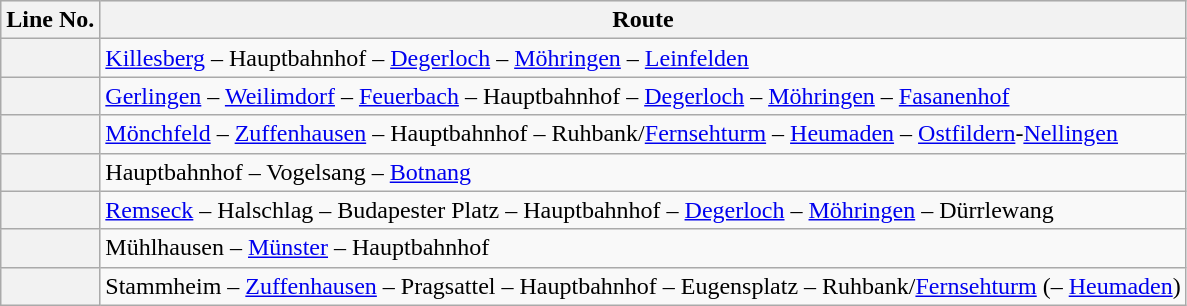<table class="wikitable">
<tr style="background:#e3e3e3;">
<th>Line No.</th>
<th>Route</th>
</tr>
<tr>
<th></th>
<td><a href='#'>Killesberg</a> – Hauptbahnhof – <a href='#'>Degerloch</a> – <a href='#'>Möhringen</a> – <a href='#'>Leinfelden</a></td>
</tr>
<tr>
<th></th>
<td><a href='#'>Gerlingen</a> – <a href='#'>Weilimdorf</a> – <a href='#'>Feuerbach</a> – Hauptbahnhof – <a href='#'>Degerloch</a> – <a href='#'>Möhringen</a> – <a href='#'>Fasanenhof</a></td>
</tr>
<tr>
<th></th>
<td><a href='#'>Mönchfeld</a> – <a href='#'>Zuffenhausen</a> – Hauptbahnhof – Ruhbank/<a href='#'>Fernsehturm</a> – <a href='#'>Heumaden</a> – <a href='#'>Ostfildern</a>-<a href='#'>Nellingen</a></td>
</tr>
<tr>
<th></th>
<td>Hauptbahnhof – Vogelsang – <a href='#'>Botnang</a><br></td>
</tr>
<tr>
<th></th>
<td><a href='#'>Remseck</a> – Halschlag – Budapester Platz – Hauptbahnhof – <a href='#'>Degerloch</a> – <a href='#'>Möhringen</a> – Dürrlewang</td>
</tr>
<tr>
<th></th>
<td>Mühlhausen – <a href='#'>Münster</a> – Hauptbahnhof</td>
</tr>
<tr>
<th></th>
<td>Stammheim – <a href='#'>Zuffenhausen</a> – Pragsattel – Hauptbahnhof – Eugensplatz – Ruhbank/<a href='#'>Fernsehturm</a> (– <a href='#'>Heumaden</a>)</td>
</tr>
</table>
